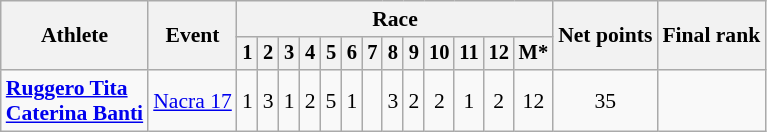<table class="wikitable" style="font-size:90%">
<tr>
<th rowspan="2">Athlete</th>
<th rowspan="2">Event</th>
<th colspan=13>Race</th>
<th rowspan=2>Net points</th>
<th rowspan=2>Final rank</th>
</tr>
<tr style="font-size:95%">
<th>1</th>
<th>2</th>
<th>3</th>
<th>4</th>
<th>5</th>
<th>6</th>
<th>7</th>
<th>8</th>
<th>9</th>
<th>10</th>
<th>11</th>
<th>12</th>
<th>M*</th>
</tr>
<tr align=center>
<td align=left><strong><a href='#'>Ruggero Tita</a><br><a href='#'>Caterina Banti</a></strong></td>
<td align=left><a href='#'>Nacra 17</a></td>
<td>1</td>
<td>3</td>
<td>1</td>
<td>2</td>
<td>5</td>
<td>1</td>
<td></td>
<td>3</td>
<td>2</td>
<td>2</td>
<td>1</td>
<td>2</td>
<td>12</td>
<td>35</td>
<td></td>
</tr>
</table>
